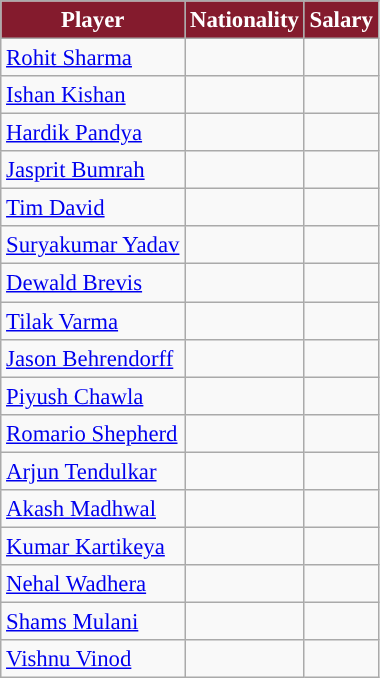<table class="wikitable" style="font-size:95%;">
<tr>
<th style="background: #841B2D;color:white">Player</th>
<th style="background: #841B2D;color:white">Nationality</th>
<th style="background: #841B2D;color:white">Salary</th>
</tr>
<tr>
<td><a href='#'>Rohit Sharma</a></td>
<td></td>
<td></td>
</tr>
<tr>
<td><a href='#'>Ishan Kishan</a></td>
<td></td>
<td></td>
</tr>
<tr>
<td><a href='#'>Hardik Pandya</a></td>
<td></td>
<td></td>
</tr>
<tr>
<td><a href='#'>Jasprit Bumrah</a></td>
<td></td>
<td></td>
</tr>
<tr>
<td><a href='#'>Tim David</a></td>
<td></td>
<td></td>
</tr>
<tr>
<td><a href='#'>Suryakumar Yadav</a></td>
<td></td>
<td></td>
</tr>
<tr>
<td><a href='#'>Dewald Brevis</a></td>
<td></td>
<td></td>
</tr>
<tr>
<td><a href='#'>Tilak Varma</a></td>
<td></td>
<td></td>
</tr>
<tr>
<td><a href='#'>Jason Behrendorff</a></td>
<td></td>
<td></td>
</tr>
<tr>
<td><a href='#'>Piyush Chawla</a></td>
<td></td>
<td></td>
</tr>
<tr>
<td><a href='#'>Romario Shepherd</a></td>
<td></td>
<td></td>
</tr>
<tr>
<td><a href='#'>Arjun Tendulkar</a></td>
<td></td>
<td></td>
</tr>
<tr>
<td><a href='#'>Akash Madhwal</a></td>
<td></td>
<td></td>
</tr>
<tr>
<td><a href='#'>Kumar Kartikeya</a></td>
<td></td>
<td></td>
</tr>
<tr>
<td><a href='#'>Nehal Wadhera</a></td>
<td></td>
<td></td>
</tr>
<tr>
<td><a href='#'>Shams Mulani</a></td>
<td></td>
<td></td>
</tr>
<tr>
<td><a href='#'>Vishnu Vinod</a></td>
<td></td>
<td></td>
</tr>
</table>
